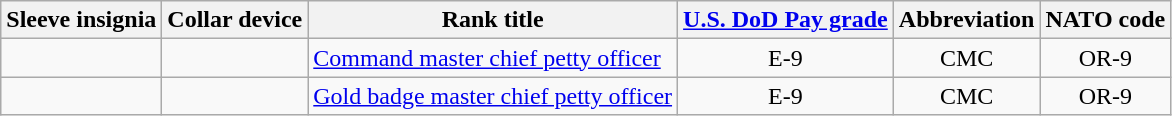<table class="wikitable">
<tr>
<th>Sleeve insignia</th>
<th>Collar device</th>
<th>Rank title</th>
<th><a href='#'>U.S. DoD Pay grade</a></th>
<th>Abbreviation</th>
<th>NATO code</th>
</tr>
<tr>
<td align="center"></td>
<td align="center"></td>
<td><a href='#'>Command master chief petty officer</a></td>
<td align="center">E-9</td>
<td align="center">CMC</td>
<td align="center">OR-9</td>
</tr>
<tr>
<td align="center"></td>
<td align="center"></td>
<td><a href='#'>Gold badge master chief petty officer</a></td>
<td align="center">E-9</td>
<td align="center">CMC</td>
<td align="center">OR-9</td>
</tr>
</table>
